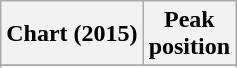<table class="wikitable sortable plainrowheaders" style="text-align:center">
<tr>
<th scope="col">Chart (2015)</th>
<th scope="col">Peak<br> position</th>
</tr>
<tr>
</tr>
<tr>
</tr>
<tr>
</tr>
<tr>
</tr>
<tr>
</tr>
<tr>
</tr>
<tr>
</tr>
</table>
